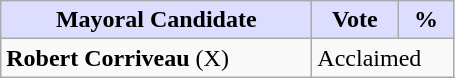<table class="wikitable">
<tr>
<th style="background:#ddf; width:200px;">Mayoral Candidate</th>
<th style="background:#ddf; width:50px;">Vote</th>
<th style="background:#ddf; width:30px;">%</th>
</tr>
<tr>
<td><strong>Robert Corriveau</strong> (X)</td>
<td colspan="2">Acclaimed</td>
</tr>
</table>
